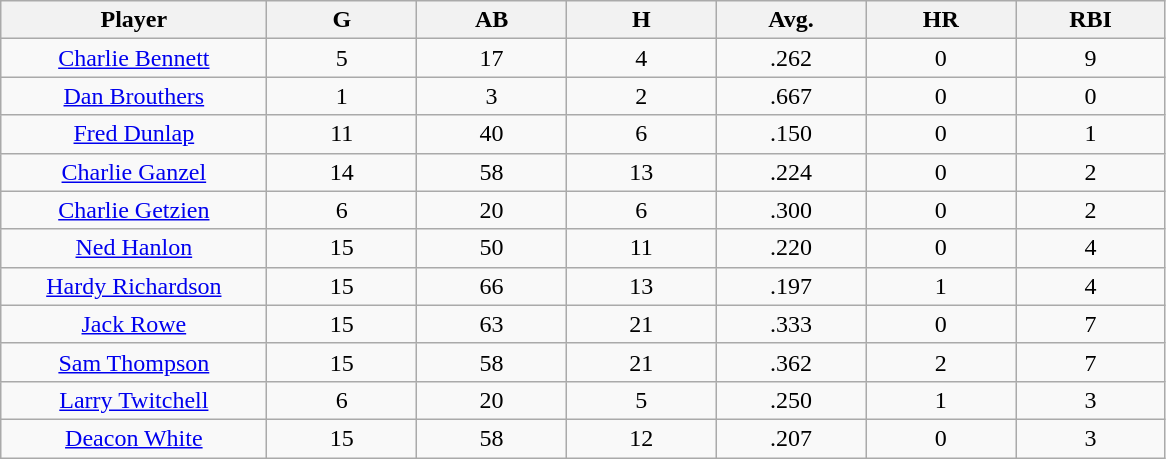<table class="wikitable sortable">
<tr>
<th bgcolor="#DDDDFF" width="16%">Player</th>
<th bgcolor="#DDDDFF" width="9%">G</th>
<th bgcolor="#DDDDFF" width="9%">AB</th>
<th bgcolor="#DDDDFF" width="9%">H</th>
<th bgcolor="#DDDDFF" width="9%">Avg.</th>
<th bgcolor="#DDDDFF" width="9%">HR</th>
<th bgcolor="#DDDDFF" width="9%">RBI</th>
</tr>
<tr align="center">
<td><a href='#'>Charlie Bennett</a></td>
<td>5</td>
<td>17</td>
<td>4</td>
<td>.262</td>
<td>0</td>
<td>9</td>
</tr>
<tr align="center">
<td><a href='#'>Dan Brouthers</a></td>
<td>1</td>
<td>3</td>
<td>2</td>
<td>.667</td>
<td>0</td>
<td>0</td>
</tr>
<tr align="center">
<td><a href='#'>Fred Dunlap</a></td>
<td>11</td>
<td>40</td>
<td>6</td>
<td>.150</td>
<td>0</td>
<td>1</td>
</tr>
<tr align="center">
<td><a href='#'>Charlie Ganzel</a></td>
<td>14</td>
<td>58</td>
<td>13</td>
<td>.224</td>
<td>0</td>
<td>2</td>
</tr>
<tr align="center">
<td><a href='#'>Charlie Getzien</a></td>
<td>6</td>
<td>20</td>
<td>6</td>
<td>.300</td>
<td>0</td>
<td>2</td>
</tr>
<tr align="center">
<td><a href='#'>Ned Hanlon</a></td>
<td>15</td>
<td>50</td>
<td>11</td>
<td>.220</td>
<td>0</td>
<td>4</td>
</tr>
<tr align="center">
<td><a href='#'>Hardy Richardson</a></td>
<td>15</td>
<td>66</td>
<td>13</td>
<td>.197</td>
<td>1</td>
<td>4</td>
</tr>
<tr align="center">
<td><a href='#'>Jack Rowe</a></td>
<td>15</td>
<td>63</td>
<td>21</td>
<td>.333</td>
<td>0</td>
<td>7</td>
</tr>
<tr align="center">
<td><a href='#'>Sam Thompson</a></td>
<td>15</td>
<td>58</td>
<td>21</td>
<td>.362</td>
<td>2</td>
<td>7</td>
</tr>
<tr align="center">
<td><a href='#'>Larry Twitchell</a></td>
<td>6</td>
<td>20</td>
<td>5</td>
<td>.250</td>
<td>1</td>
<td>3</td>
</tr>
<tr align="center">
<td><a href='#'>Deacon White</a></td>
<td>15</td>
<td>58</td>
<td>12</td>
<td>.207</td>
<td>0</td>
<td>3</td>
</tr>
</table>
